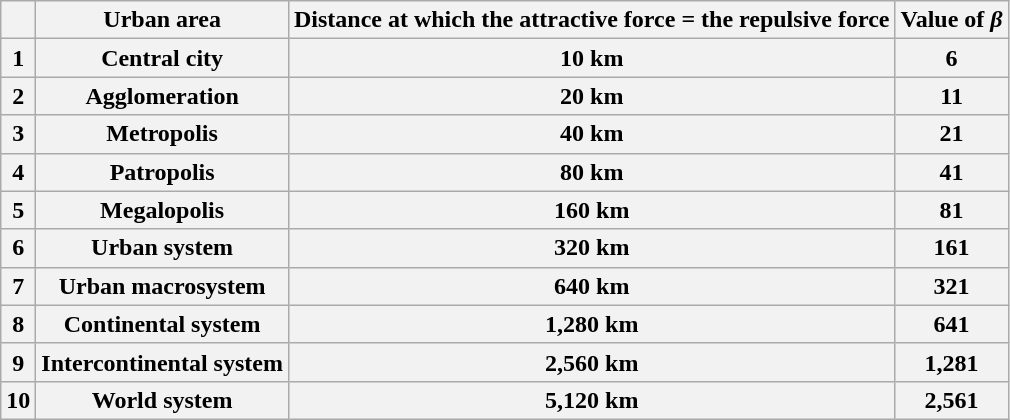<table class="wikitable">
<tr>
<th></th>
<th>Urban area</th>
<th>Distance at which the attractive force = the repulsive force</th>
<th>Value of <em>β</em></th>
</tr>
<tr>
<th>1</th>
<th>Central city</th>
<th>10 km</th>
<th>6</th>
</tr>
<tr>
<th>2</th>
<th>Agglomeration</th>
<th>20 km</th>
<th>11</th>
</tr>
<tr>
<th>3</th>
<th>Metropolis</th>
<th>40 km</th>
<th>21</th>
</tr>
<tr>
<th>4</th>
<th>Patropolis</th>
<th>80 km</th>
<th>41</th>
</tr>
<tr>
<th>5</th>
<th>Megalopolis</th>
<th>160 km</th>
<th>81</th>
</tr>
<tr>
<th>6</th>
<th>Urban system</th>
<th>320 km</th>
<th>161</th>
</tr>
<tr>
<th>7</th>
<th>Urban macrosystem</th>
<th>640 km</th>
<th>321</th>
</tr>
<tr>
<th>8</th>
<th>Continental system</th>
<th>1,280 km</th>
<th>641</th>
</tr>
<tr>
<th>9</th>
<th>Intercontinental system</th>
<th>2,560 km</th>
<th>1,281</th>
</tr>
<tr>
<th>10</th>
<th>World system</th>
<th>5,120 km</th>
<th>2,561</th>
</tr>
</table>
